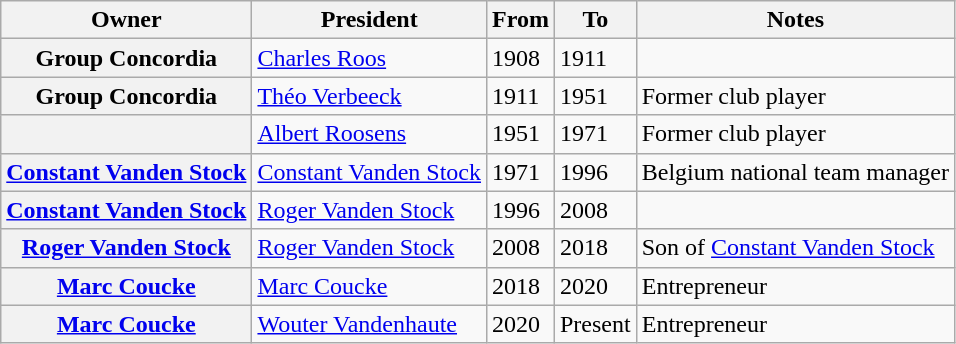<table class="wikitable plainrowheaders sortable" style="text-align: left;">
<tr>
<th scope="col">Owner</th>
<th scope="col">President</th>
<th scope="col" class="unsortable">From</th>
<th scope="col" class="unsortable">To</th>
<th scope="col">Notes</th>
</tr>
<tr>
<th scope="row"> Group Concordia</th>
<td> <a href='#'>Charles Roos</a></td>
<td align="left">1908</td>
<td align="left">1911</td>
<td></td>
</tr>
<tr>
<th scope="row"> Group Concordia</th>
<td> <a href='#'>Théo Verbeeck</a></td>
<td align="left">1911</td>
<td align="left">1951</td>
<td>Former club player</td>
</tr>
<tr>
<th scope="row"></th>
<td> <a href='#'>Albert Roosens</a></td>
<td align="left">1951</td>
<td align="left">1971</td>
<td>Former club player</td>
</tr>
<tr>
<th scope="row"> <a href='#'>Constant Vanden Stock</a></th>
<td> <a href='#'>Constant Vanden Stock</a></td>
<td align="left">1971</td>
<td align="left">1996</td>
<td>Belgium national team manager</td>
</tr>
<tr>
<th scope="row"> <a href='#'>Constant Vanden Stock</a></th>
<td> <a href='#'>Roger Vanden Stock</a></td>
<td align="left">1996</td>
<td align="left">2008</td>
<td></td>
</tr>
<tr>
<th scope="row"> <a href='#'>Roger Vanden Stock</a></th>
<td> <a href='#'>Roger Vanden Stock</a></td>
<td align="left">2008</td>
<td align="left">2018</td>
<td>Son of <a href='#'>Constant Vanden Stock</a></td>
</tr>
<tr>
<th scope="row"> <a href='#'>Marc Coucke</a></th>
<td> <a href='#'>Marc Coucke</a></td>
<td align="left">2018</td>
<td align="left">2020</td>
<td>Entrepreneur</td>
</tr>
<tr>
<th scope="row"> <a href='#'>Marc Coucke</a></th>
<td> <a href='#'>Wouter Vandenhaute</a></td>
<td align="left">2020</td>
<td align="left">Present</td>
<td>Entrepreneur</td>
</tr>
</table>
